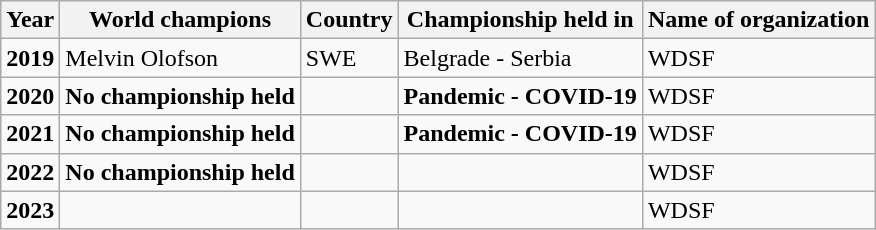<table class="wikitable">
<tr>
<th>Year</th>
<th>World champions</th>
<th>Country</th>
<th>Championship held in</th>
<th>Name of organization</th>
</tr>
<tr>
<td><strong>2019</strong></td>
<td>Melvin Olofson</td>
<td>SWE</td>
<td>Belgrade - Serbia</td>
<td>WDSF</td>
</tr>
<tr>
<td><strong>2020</strong></td>
<td><strong>No championship held</strong></td>
<td></td>
<td><strong>Pandemic - COVID-19</strong></td>
<td>WDSF</td>
</tr>
<tr>
<td><strong>2021</strong></td>
<td><strong>No championship held</strong></td>
<td></td>
<td><strong>Pandemic - COVID-19</strong></td>
<td>WDSF</td>
</tr>
<tr>
<td><strong>2022</strong></td>
<td><strong>No championship held</strong></td>
<td></td>
<td></td>
<td>WDSF</td>
</tr>
<tr>
<td><strong>2023</strong></td>
<td></td>
<td></td>
<td></td>
<td>WDSF</td>
</tr>
</table>
